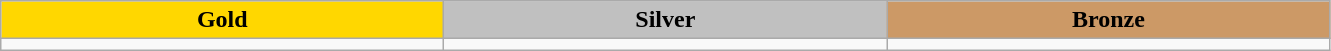<table class="wikitable">
<tr align="center">
<td bgcolor="gold" style="width:18em"><strong>Gold</strong></td>
<td bgcolor="silver" style="width:18em"><strong>Silver</strong></td>
<td bgcolor="CC9966" style="width:18em"><strong>Bronze</strong></td>
</tr>
<tr valign="top">
<td></td>
<td></td>
<td></td>
</tr>
</table>
